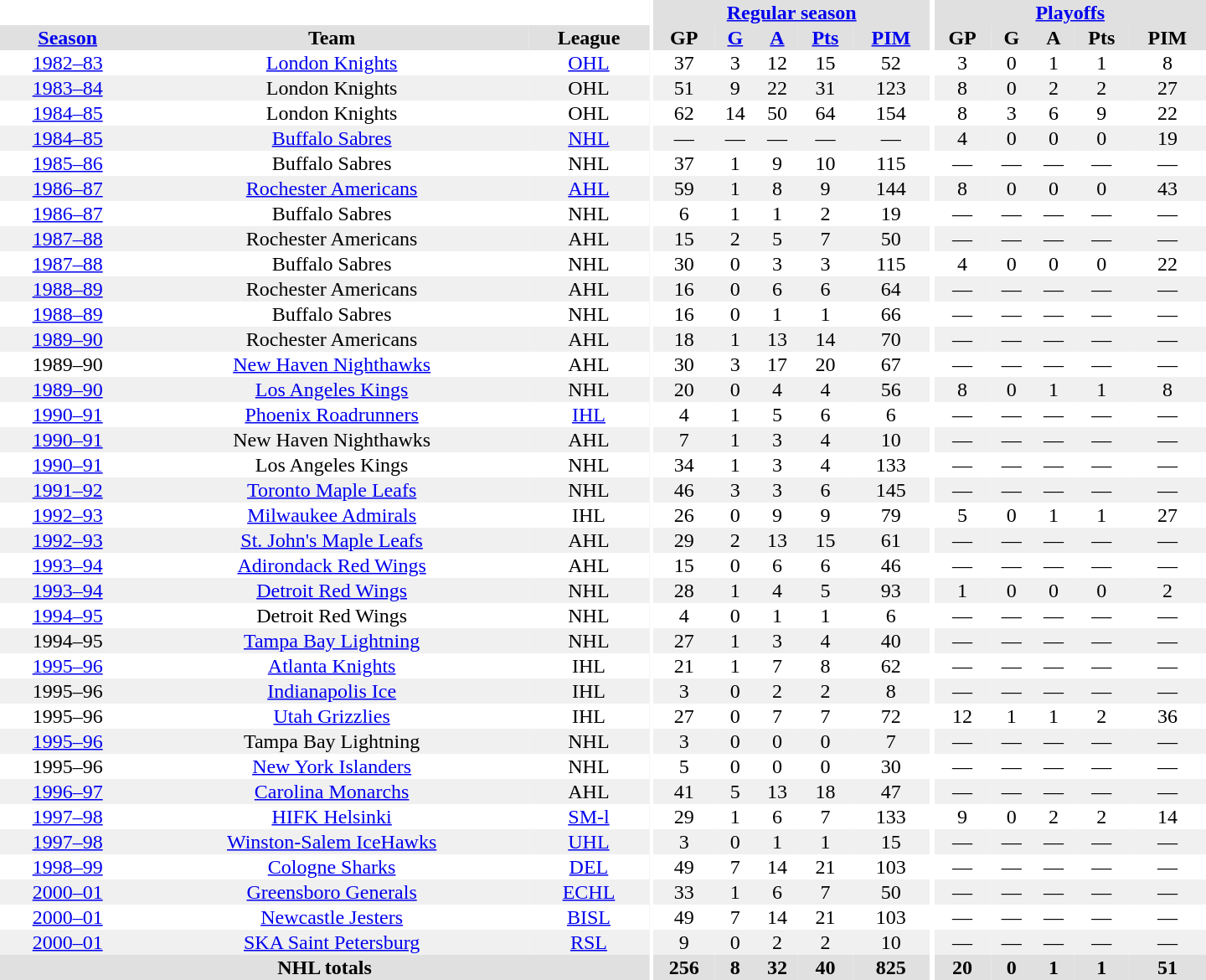<table border="0" cellpadding="1" cellspacing="0" style="text-align:center; width:60em">
<tr bgcolor="#e0e0e0">
<th colspan="3" bgcolor="#ffffff"></th>
<th rowspan="100" bgcolor="#ffffff"></th>
<th colspan="5"><a href='#'>Regular season</a></th>
<th rowspan="100" bgcolor="#ffffff"></th>
<th colspan="5"><a href='#'>Playoffs</a></th>
</tr>
<tr bgcolor="#e0e0e0">
<th><a href='#'>Season</a></th>
<th>Team</th>
<th>League</th>
<th>GP</th>
<th><a href='#'>G</a></th>
<th><a href='#'>A</a></th>
<th><a href='#'>Pts</a></th>
<th><a href='#'>PIM</a></th>
<th>GP</th>
<th>G</th>
<th>A</th>
<th>Pts</th>
<th>PIM</th>
</tr>
<tr>
<td><a href='#'>1982–83</a></td>
<td><a href='#'>London Knights</a></td>
<td><a href='#'>OHL</a></td>
<td>37</td>
<td>3</td>
<td>12</td>
<td>15</td>
<td>52</td>
<td>3</td>
<td>0</td>
<td>1</td>
<td>1</td>
<td>8</td>
</tr>
<tr bgcolor="#f0f0f0">
<td><a href='#'>1983–84</a></td>
<td>London Knights</td>
<td>OHL</td>
<td>51</td>
<td>9</td>
<td>22</td>
<td>31</td>
<td>123</td>
<td>8</td>
<td>0</td>
<td>2</td>
<td>2</td>
<td>27</td>
</tr>
<tr>
<td><a href='#'>1984–85</a></td>
<td>London Knights</td>
<td>OHL</td>
<td>62</td>
<td>14</td>
<td>50</td>
<td>64</td>
<td>154</td>
<td>8</td>
<td>3</td>
<td>6</td>
<td>9</td>
<td>22</td>
</tr>
<tr bgcolor="#f0f0f0">
<td><a href='#'>1984–85</a></td>
<td><a href='#'>Buffalo Sabres</a></td>
<td><a href='#'>NHL</a></td>
<td>—</td>
<td>—</td>
<td>—</td>
<td>—</td>
<td>—</td>
<td>4</td>
<td>0</td>
<td>0</td>
<td>0</td>
<td>19</td>
</tr>
<tr>
<td><a href='#'>1985–86</a></td>
<td>Buffalo Sabres</td>
<td>NHL</td>
<td>37</td>
<td>1</td>
<td>9</td>
<td>10</td>
<td>115</td>
<td>—</td>
<td>—</td>
<td>—</td>
<td>—</td>
<td>—</td>
</tr>
<tr bgcolor="#f0f0f0">
<td><a href='#'>1986–87</a></td>
<td><a href='#'>Rochester Americans</a></td>
<td><a href='#'>AHL</a></td>
<td>59</td>
<td>1</td>
<td>8</td>
<td>9</td>
<td>144</td>
<td>8</td>
<td>0</td>
<td>0</td>
<td>0</td>
<td>43</td>
</tr>
<tr>
<td><a href='#'>1986–87</a></td>
<td>Buffalo Sabres</td>
<td>NHL</td>
<td>6</td>
<td>1</td>
<td>1</td>
<td>2</td>
<td>19</td>
<td>—</td>
<td>—</td>
<td>—</td>
<td>—</td>
<td>—</td>
</tr>
<tr bgcolor="#f0f0f0">
<td><a href='#'>1987–88</a></td>
<td>Rochester Americans</td>
<td>AHL</td>
<td>15</td>
<td>2</td>
<td>5</td>
<td>7</td>
<td>50</td>
<td>—</td>
<td>—</td>
<td>—</td>
<td>—</td>
<td>—</td>
</tr>
<tr>
<td><a href='#'>1987–88</a></td>
<td>Buffalo Sabres</td>
<td>NHL</td>
<td>30</td>
<td>0</td>
<td>3</td>
<td>3</td>
<td>115</td>
<td>4</td>
<td>0</td>
<td>0</td>
<td>0</td>
<td>22</td>
</tr>
<tr bgcolor="#f0f0f0">
<td><a href='#'>1988–89</a></td>
<td>Rochester Americans</td>
<td>AHL</td>
<td>16</td>
<td>0</td>
<td>6</td>
<td>6</td>
<td>64</td>
<td>—</td>
<td>—</td>
<td>—</td>
<td>—</td>
<td>—</td>
</tr>
<tr>
<td><a href='#'>1988–89</a></td>
<td>Buffalo Sabres</td>
<td>NHL</td>
<td>16</td>
<td>0</td>
<td>1</td>
<td>1</td>
<td>66</td>
<td>—</td>
<td>—</td>
<td>—</td>
<td>—</td>
<td>—</td>
</tr>
<tr bgcolor="#f0f0f0">
<td><a href='#'>1989–90</a></td>
<td>Rochester Americans</td>
<td>AHL</td>
<td>18</td>
<td>1</td>
<td>13</td>
<td>14</td>
<td>70</td>
<td>—</td>
<td>—</td>
<td>—</td>
<td>—</td>
<td>—</td>
</tr>
<tr>
<td>1989–90</td>
<td><a href='#'>New Haven Nighthawks</a></td>
<td>AHL</td>
<td>30</td>
<td>3</td>
<td>17</td>
<td>20</td>
<td>67</td>
<td>—</td>
<td>—</td>
<td>—</td>
<td>—</td>
<td>—</td>
</tr>
<tr bgcolor="#f0f0f0">
<td><a href='#'>1989–90</a></td>
<td><a href='#'>Los Angeles Kings</a></td>
<td>NHL</td>
<td>20</td>
<td>0</td>
<td>4</td>
<td>4</td>
<td>56</td>
<td>8</td>
<td>0</td>
<td>1</td>
<td>1</td>
<td>8</td>
</tr>
<tr>
<td><a href='#'>1990–91</a></td>
<td><a href='#'>Phoenix Roadrunners</a></td>
<td><a href='#'>IHL</a></td>
<td>4</td>
<td>1</td>
<td>5</td>
<td>6</td>
<td>6</td>
<td>—</td>
<td>—</td>
<td>—</td>
<td>—</td>
<td>—</td>
</tr>
<tr bgcolor="#f0f0f0">
<td><a href='#'>1990–91</a></td>
<td>New Haven Nighthawks</td>
<td>AHL</td>
<td>7</td>
<td>1</td>
<td>3</td>
<td>4</td>
<td>10</td>
<td>—</td>
<td>—</td>
<td>—</td>
<td>—</td>
<td>—</td>
</tr>
<tr>
<td><a href='#'>1990–91</a></td>
<td>Los Angeles Kings</td>
<td>NHL</td>
<td>34</td>
<td>1</td>
<td>3</td>
<td>4</td>
<td>133</td>
<td>—</td>
<td>—</td>
<td>—</td>
<td>—</td>
<td>—</td>
</tr>
<tr bgcolor="#f0f0f0">
<td><a href='#'>1991–92</a></td>
<td><a href='#'>Toronto Maple Leafs</a></td>
<td>NHL</td>
<td>46</td>
<td>3</td>
<td>3</td>
<td>6</td>
<td>145</td>
<td>—</td>
<td>—</td>
<td>—</td>
<td>—</td>
<td>—</td>
</tr>
<tr>
<td><a href='#'>1992–93</a></td>
<td><a href='#'>Milwaukee Admirals</a></td>
<td>IHL</td>
<td>26</td>
<td>0</td>
<td>9</td>
<td>9</td>
<td>79</td>
<td>5</td>
<td>0</td>
<td>1</td>
<td>1</td>
<td>27</td>
</tr>
<tr bgcolor="#f0f0f0">
<td><a href='#'>1992–93</a></td>
<td><a href='#'>St. John's Maple Leafs</a></td>
<td>AHL</td>
<td>29</td>
<td>2</td>
<td>13</td>
<td>15</td>
<td>61</td>
<td>—</td>
<td>—</td>
<td>—</td>
<td>—</td>
<td>—</td>
</tr>
<tr>
<td><a href='#'>1993–94</a></td>
<td><a href='#'>Adirondack Red Wings</a></td>
<td>AHL</td>
<td>15</td>
<td>0</td>
<td>6</td>
<td>6</td>
<td>46</td>
<td>—</td>
<td>—</td>
<td>—</td>
<td>—</td>
<td>—</td>
</tr>
<tr bgcolor="#f0f0f0">
<td><a href='#'>1993–94</a></td>
<td><a href='#'>Detroit Red Wings</a></td>
<td>NHL</td>
<td>28</td>
<td>1</td>
<td>4</td>
<td>5</td>
<td>93</td>
<td>1</td>
<td>0</td>
<td>0</td>
<td>0</td>
<td>2</td>
</tr>
<tr>
<td><a href='#'>1994–95</a></td>
<td>Detroit Red Wings</td>
<td>NHL</td>
<td>4</td>
<td>0</td>
<td>1</td>
<td>1</td>
<td>6</td>
<td>—</td>
<td>—</td>
<td>—</td>
<td>—</td>
<td>—</td>
</tr>
<tr bgcolor="#f0f0f0">
<td>1994–95</td>
<td><a href='#'>Tampa Bay Lightning</a></td>
<td>NHL</td>
<td>27</td>
<td>1</td>
<td>3</td>
<td>4</td>
<td>40</td>
<td>—</td>
<td>—</td>
<td>—</td>
<td>—</td>
<td>—</td>
</tr>
<tr>
<td><a href='#'>1995–96</a></td>
<td><a href='#'>Atlanta Knights</a></td>
<td>IHL</td>
<td>21</td>
<td>1</td>
<td>7</td>
<td>8</td>
<td>62</td>
<td>—</td>
<td>—</td>
<td>—</td>
<td>—</td>
<td>—</td>
</tr>
<tr bgcolor="#f0f0f0">
<td>1995–96</td>
<td><a href='#'>Indianapolis Ice</a></td>
<td>IHL</td>
<td>3</td>
<td>0</td>
<td>2</td>
<td>2</td>
<td>8</td>
<td>—</td>
<td>—</td>
<td>—</td>
<td>—</td>
<td>—</td>
</tr>
<tr>
<td>1995–96</td>
<td><a href='#'>Utah Grizzlies</a></td>
<td>IHL</td>
<td>27</td>
<td>0</td>
<td>7</td>
<td>7</td>
<td>72</td>
<td>12</td>
<td>1</td>
<td>1</td>
<td>2</td>
<td>36</td>
</tr>
<tr bgcolor="#f0f0f0">
<td><a href='#'>1995–96</a></td>
<td>Tampa Bay Lightning</td>
<td>NHL</td>
<td>3</td>
<td>0</td>
<td>0</td>
<td>0</td>
<td>7</td>
<td>—</td>
<td>—</td>
<td>—</td>
<td>—</td>
<td>—</td>
</tr>
<tr>
<td>1995–96</td>
<td><a href='#'>New York Islanders</a></td>
<td>NHL</td>
<td>5</td>
<td>0</td>
<td>0</td>
<td>0</td>
<td>30</td>
<td>—</td>
<td>—</td>
<td>—</td>
<td>—</td>
<td>—</td>
</tr>
<tr bgcolor="#f0f0f0">
<td><a href='#'>1996–97</a></td>
<td><a href='#'>Carolina Monarchs</a></td>
<td>AHL</td>
<td>41</td>
<td>5</td>
<td>13</td>
<td>18</td>
<td>47</td>
<td>—</td>
<td>—</td>
<td>—</td>
<td>—</td>
<td>—</td>
</tr>
<tr>
<td><a href='#'>1997–98</a></td>
<td><a href='#'>HIFK Helsinki</a></td>
<td><a href='#'>SM-l</a></td>
<td>29</td>
<td>1</td>
<td>6</td>
<td>7</td>
<td>133</td>
<td>9</td>
<td>0</td>
<td>2</td>
<td>2</td>
<td>14</td>
</tr>
<tr bgcolor="#f0f0f0">
<td><a href='#'>1997–98</a></td>
<td><a href='#'>Winston-Salem IceHawks</a></td>
<td><a href='#'>UHL</a></td>
<td>3</td>
<td>0</td>
<td>1</td>
<td>1</td>
<td>15</td>
<td>—</td>
<td>—</td>
<td>—</td>
<td>—</td>
<td>—</td>
</tr>
<tr>
<td><a href='#'>1998–99</a></td>
<td><a href='#'>Cologne Sharks</a></td>
<td><a href='#'>DEL</a></td>
<td>49</td>
<td>7</td>
<td>14</td>
<td>21</td>
<td>103</td>
<td>—</td>
<td>—</td>
<td>—</td>
<td>—</td>
<td>—</td>
</tr>
<tr bgcolor="#f0f0f0">
<td><a href='#'>2000–01</a></td>
<td><a href='#'>Greensboro Generals</a></td>
<td><a href='#'>ECHL</a></td>
<td>33</td>
<td>1</td>
<td>6</td>
<td>7</td>
<td>50</td>
<td>—</td>
<td>—</td>
<td>—</td>
<td>—</td>
<td>—</td>
</tr>
<tr>
<td><a href='#'>2000–01</a></td>
<td><a href='#'>Newcastle Jesters</a></td>
<td><a href='#'>BISL</a></td>
<td>49</td>
<td>7</td>
<td>14</td>
<td>21</td>
<td>103</td>
<td>—</td>
<td>—</td>
<td>—</td>
<td>—</td>
<td>—</td>
</tr>
<tr bgcolor="#f0f0f0">
<td><a href='#'>2000–01</a></td>
<td><a href='#'>SKA Saint Petersburg</a></td>
<td><a href='#'>RSL</a></td>
<td>9</td>
<td>0</td>
<td>2</td>
<td>2</td>
<td>10</td>
<td>—</td>
<td>—</td>
<td>—</td>
<td>—</td>
<td>—</td>
</tr>
<tr bgcolor="#e0e0e0">
<th colspan="3">NHL totals</th>
<th>256</th>
<th>8</th>
<th>32</th>
<th>40</th>
<th>825</th>
<th>20</th>
<th>0</th>
<th>1</th>
<th>1</th>
<th>51</th>
</tr>
</table>
